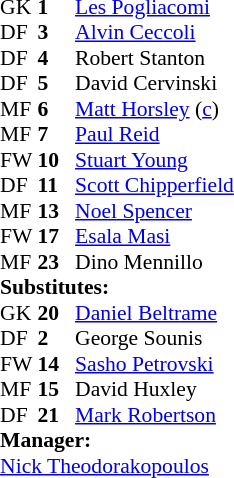<table style="font-size: 90%" cellspacing="0" cellpadding="0" align=center>
<tr>
<th width="25"></th>
<th width="25"></th>
</tr>
<tr>
<td>GK</td>
<td><strong>1</strong></td>
<td> <a href='#'>Les Pogliacomi</a></td>
</tr>
<tr>
<td>DF</td>
<td><strong>3</strong></td>
<td> <a href='#'>Alvin Ceccoli</a></td>
</tr>
<tr>
<td>DF</td>
<td><strong>4</strong></td>
<td> Robert Stanton</td>
<td></td>
</tr>
<tr>
<td>DF</td>
<td><strong>5</strong></td>
<td> David Cervinski</td>
<td></td>
<td></td>
</tr>
<tr>
<td>MF</td>
<td><strong>6</strong></td>
<td> <a href='#'>Matt Horsley</a> (<a href='#'>c</a>)</td>
</tr>
<tr>
<td>MF</td>
<td><strong>7</strong></td>
<td> <a href='#'>Paul Reid</a></td>
</tr>
<tr>
<td>FW</td>
<td><strong>10</strong></td>
<td> <a href='#'>Stuart Young</a></td>
</tr>
<tr>
<td>DF</td>
<td><strong>11</strong></td>
<td> <a href='#'>Scott Chipperfield</a></td>
<td></td>
</tr>
<tr>
<td>MF</td>
<td><strong>13</strong></td>
<td> <a href='#'>Noel Spencer</a></td>
<td></td>
<td></td>
</tr>
<tr>
<td>FW</td>
<td><strong>17</strong></td>
<td> <a href='#'>Esala Masi</a></td>
<td></td>
<td></td>
</tr>
<tr>
<td>MF</td>
<td><strong>23</strong></td>
<td> Dino Mennillo</td>
<td></td>
</tr>
<tr>
<td colspan=3><strong>Substitutes:</strong></td>
</tr>
<tr>
<td>GK</td>
<td><strong>20</strong></td>
<td> <a href='#'>Daniel Beltrame</a></td>
</tr>
<tr>
<td>DF</td>
<td><strong>2</strong></td>
<td> George Sounis</td>
<td></td>
<td></td>
</tr>
<tr>
<td>FW</td>
<td><strong>14</strong></td>
<td> <a href='#'>Sasho Petrovski</a></td>
<td></td>
<td></td>
</tr>
<tr>
<td>MF</td>
<td><strong>15</strong></td>
<td> David Huxley</td>
</tr>
<tr>
<td>DF</td>
<td><strong>21</strong></td>
<td> <a href='#'>Mark Robertson</a></td>
<td></td>
<td></td>
</tr>
<tr>
<td colspan=3><strong>Manager:</strong></td>
</tr>
<tr>
<td colspan=4> <a href='#'>Nick Theodorakopoulos</a></td>
</tr>
</table>
